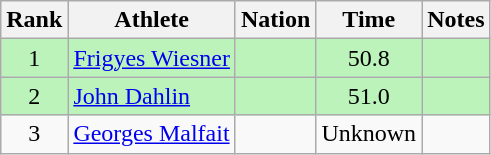<table class="wikitable sortable" style="text-align:center">
<tr>
<th>Rank</th>
<th>Athlete</th>
<th>Nation</th>
<th>Time</th>
<th>Notes</th>
</tr>
<tr bgcolor=bbf3bb>
<td>1</td>
<td align=left><a href='#'>Frigyes Wiesner</a></td>
<td align=left></td>
<td>50.8</td>
<td></td>
</tr>
<tr bgcolor=bbf3bb>
<td>2</td>
<td align=left><a href='#'>John Dahlin</a></td>
<td align=left></td>
<td>51.0</td>
<td></td>
</tr>
<tr>
<td>3</td>
<td align=left><a href='#'>Georges Malfait</a></td>
<td align=left></td>
<td>Unknown</td>
<td></td>
</tr>
</table>
